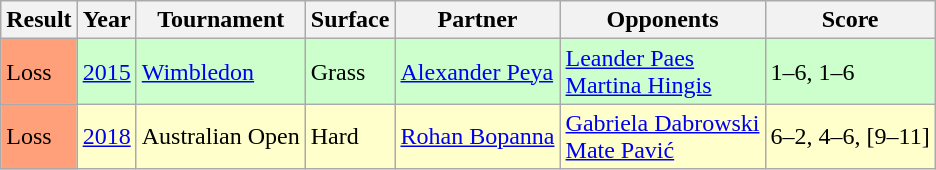<table class="sortable wikitable">
<tr>
<th>Result</th>
<th>Year</th>
<th>Tournament</th>
<th>Surface</th>
<th>Partner</th>
<th>Opponents</th>
<th class="unsortable">Score</th>
</tr>
<tr style="background:#CCFFCC;">
<td style="background:#ffa07a;">Loss</td>
<td><a href='#'>2015</a></td>
<td><a href='#'>Wimbledon</a></td>
<td>Grass</td>
<td> <a href='#'>Alexander Peya</a></td>
<td> <a href='#'>Leander Paes</a> <br>  <a href='#'>Martina Hingis</a></td>
<td>1–6, 1–6</td>
</tr>
<tr bgcolor="#FFFFCC">
<td bgcolor="FFA07A">Loss</td>
<td><a href='#'>2018</a></td>
<td>Australian Open</td>
<td>Hard</td>
<td> <a href='#'>Rohan Bopanna</a></td>
<td> <a href='#'>Gabriela Dabrowski</a> <br>  <a href='#'>Mate Pavić</a></td>
<td>6–2, 4–6, [9–11]</td>
</tr>
</table>
